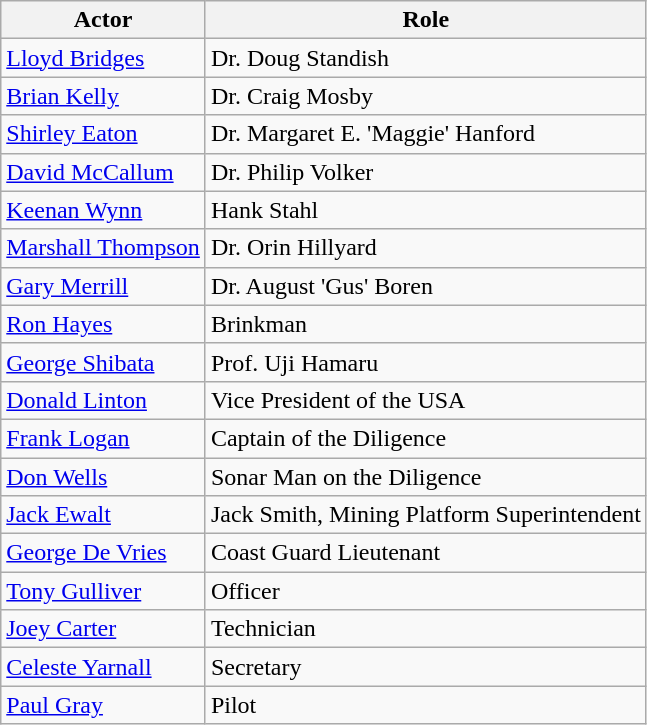<table class="wikitable">
<tr>
<th>Actor</th>
<th>Role</th>
</tr>
<tr>
<td><a href='#'>Lloyd Bridges</a></td>
<td>Dr. Doug Standish</td>
</tr>
<tr>
<td><a href='#'>Brian Kelly</a></td>
<td>Dr. Craig Mosby</td>
</tr>
<tr>
<td><a href='#'>Shirley Eaton</a></td>
<td>Dr. Margaret E. 'Maggie' Hanford</td>
</tr>
<tr>
<td><a href='#'>David McCallum</a></td>
<td>Dr. Philip Volker</td>
</tr>
<tr>
<td><a href='#'>Keenan Wynn</a></td>
<td>Hank Stahl</td>
</tr>
<tr>
<td><a href='#'>Marshall Thompson</a></td>
<td>Dr. Orin Hillyard</td>
</tr>
<tr>
<td><a href='#'>Gary Merrill</a></td>
<td>Dr. August 'Gus' Boren</td>
</tr>
<tr>
<td><a href='#'>Ron Hayes</a></td>
<td>Brinkman</td>
</tr>
<tr>
<td><a href='#'>George Shibata</a></td>
<td>Prof. Uji Hamaru</td>
</tr>
<tr>
<td><a href='#'>Donald Linton</a></td>
<td>Vice President of the USA</td>
</tr>
<tr>
<td><a href='#'>Frank Logan</a></td>
<td>Captain of the Diligence</td>
</tr>
<tr>
<td><a href='#'>Don Wells</a></td>
<td>Sonar Man on the Diligence</td>
</tr>
<tr>
<td><a href='#'>Jack Ewalt</a></td>
<td>Jack Smith, Mining Platform Superintendent</td>
</tr>
<tr>
<td><a href='#'>George De Vries</a></td>
<td>Coast Guard Lieutenant</td>
</tr>
<tr>
<td><a href='#'>Tony Gulliver</a></td>
<td>Officer</td>
</tr>
<tr>
<td><a href='#'>Joey Carter</a></td>
<td>Technician</td>
</tr>
<tr>
<td><a href='#'>Celeste Yarnall</a></td>
<td>Secretary</td>
</tr>
<tr>
<td><a href='#'>Paul Gray</a></td>
<td>Pilot</td>
</tr>
</table>
